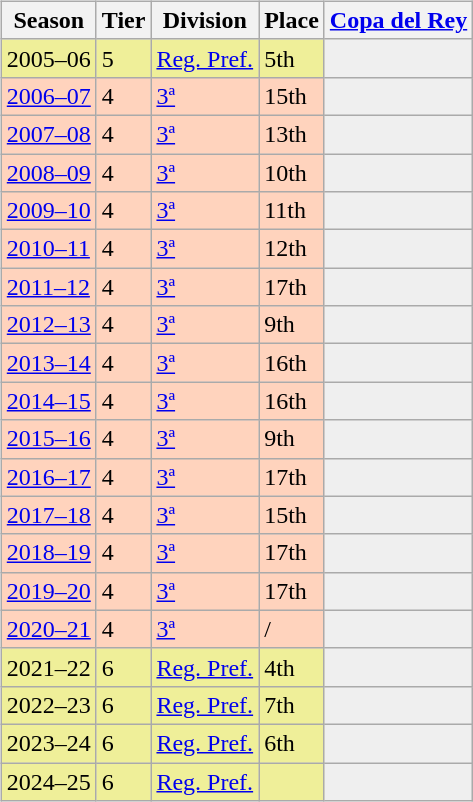<table>
<tr>
<td valign="top" width=0%><br><table class="wikitable">
<tr style="background:#f0f6fa;">
<th>Season</th>
<th>Tier</th>
<th>Division</th>
<th>Place</th>
<th><a href='#'>Copa del Rey</a></th>
</tr>
<tr>
<td style="background:#EFEF99;">2005–06</td>
<td style="background:#EFEF99;">5</td>
<td style="background:#EFEF99;"><a href='#'>Reg. Pref.</a></td>
<td style="background:#EFEF99;">5th</td>
<td style="background:#efefef;"></td>
</tr>
<tr>
<td style="background:#FFD3BD;"><a href='#'>2006–07</a></td>
<td style="background:#FFD3BD;">4</td>
<td style="background:#FFD3BD;"><a href='#'>3ª</a></td>
<td style="background:#FFD3BD;">15th</td>
<th style="background:#efefef;"></th>
</tr>
<tr>
<td style="background:#FFD3BD;"><a href='#'>2007–08</a></td>
<td style="background:#FFD3BD;">4</td>
<td style="background:#FFD3BD;"><a href='#'>3ª</a></td>
<td style="background:#FFD3BD;">13th</td>
<th style="background:#efefef;"></th>
</tr>
<tr>
<td style="background:#FFD3BD;"><a href='#'>2008–09</a></td>
<td style="background:#FFD3BD;">4</td>
<td style="background:#FFD3BD;"><a href='#'>3ª</a></td>
<td style="background:#FFD3BD;">10th</td>
<td style="background:#efefef;"></td>
</tr>
<tr>
<td style="background:#FFD3BD;"><a href='#'>2009–10</a></td>
<td style="background:#FFD3BD;">4</td>
<td style="background:#FFD3BD;"><a href='#'>3ª</a></td>
<td style="background:#FFD3BD;">11th</td>
<td style="background:#efefef;"></td>
</tr>
<tr>
<td style="background:#FFD3BD;"><a href='#'>2010–11</a></td>
<td style="background:#FFD3BD;">4</td>
<td style="background:#FFD3BD;"><a href='#'>3ª</a></td>
<td style="background:#FFD3BD;">12th</td>
<td style="background:#efefef;"></td>
</tr>
<tr>
<td style="background:#FFD3BD;"><a href='#'>2011–12</a></td>
<td style="background:#FFD3BD;">4</td>
<td style="background:#FFD3BD;"><a href='#'>3ª</a></td>
<td style="background:#FFD3BD;">17th</td>
<td style="background:#efefef;"></td>
</tr>
<tr>
<td style="background:#FFD3BD;"><a href='#'>2012–13</a></td>
<td style="background:#FFD3BD;">4</td>
<td style="background:#FFD3BD;"><a href='#'>3ª</a></td>
<td style="background:#FFD3BD;">9th</td>
<td style="background:#efefef;"></td>
</tr>
<tr>
<td style="background:#FFD3BD;"><a href='#'>2013–14</a></td>
<td style="background:#FFD3BD;">4</td>
<td style="background:#FFD3BD;"><a href='#'>3ª</a></td>
<td style="background:#FFD3BD;">16th</td>
<td style="background:#efefef;"></td>
</tr>
<tr>
<td style="background:#FFD3BD;"><a href='#'>2014–15</a></td>
<td style="background:#FFD3BD;">4</td>
<td style="background:#FFD3BD;"><a href='#'>3ª</a></td>
<td style="background:#FFD3BD;">16th</td>
<td style="background:#efefef;"></td>
</tr>
<tr>
<td style="background:#FFD3BD;"><a href='#'>2015–16</a></td>
<td style="background:#FFD3BD;">4</td>
<td style="background:#FFD3BD;"><a href='#'>3ª</a></td>
<td style="background:#FFD3BD;">9th</td>
<td style="background:#efefef;"></td>
</tr>
<tr>
<td style="background:#FFD3BD;"><a href='#'>2016–17</a></td>
<td style="background:#FFD3BD;">4</td>
<td style="background:#FFD3BD;"><a href='#'>3ª</a></td>
<td style="background:#FFD3BD;">17th</td>
<td style="background:#efefef;"></td>
</tr>
<tr>
<td style="background:#FFD3BD;"><a href='#'>2017–18</a></td>
<td style="background:#FFD3BD;">4</td>
<td style="background:#FFD3BD;"><a href='#'>3ª</a></td>
<td style="background:#FFD3BD;">15th</td>
<td style="background:#efefef;"></td>
</tr>
<tr>
<td style="background:#FFD3BD;"><a href='#'>2018–19</a></td>
<td style="background:#FFD3BD;">4</td>
<td style="background:#FFD3BD;"><a href='#'>3ª</a></td>
<td style="background:#FFD3BD;">17th</td>
<td style="background:#efefef;"></td>
</tr>
<tr>
<td style="background:#FFD3BD;"><a href='#'>2019–20</a></td>
<td style="background:#FFD3BD;">4</td>
<td style="background:#FFD3BD;"><a href='#'>3ª</a></td>
<td style="background:#FFD3BD;">17th</td>
<td style="background:#efefef;"></td>
</tr>
<tr>
<td style="background:#FFD3BD;"><a href='#'>2020–21</a></td>
<td style="background:#FFD3BD;">4</td>
<td style="background:#FFD3BD;"><a href='#'>3ª</a></td>
<td style="background:#FFD3BD;"> / </td>
<td style="background:#efefef;"></td>
</tr>
<tr>
<td style="background:#EFEF99;">2021–22</td>
<td style="background:#EFEF99;">6</td>
<td style="background:#EFEF99;"><a href='#'>Reg. Pref.</a></td>
<td style="background:#EFEF99;">4th</td>
<td style="background:#efefef;"></td>
</tr>
<tr>
<td style="background:#EFEF99;">2022–23</td>
<td style="background:#EFEF99;">6</td>
<td style="background:#EFEF99;"><a href='#'>Reg. Pref.</a></td>
<td style="background:#EFEF99;">7th</td>
<td style="background:#efefef;"></td>
</tr>
<tr>
<td style="background:#EFEF99;">2023–24</td>
<td style="background:#EFEF99;">6</td>
<td style="background:#EFEF99;"><a href='#'>Reg. Pref.</a></td>
<td style="background:#EFEF99;">6th</td>
<td style="background:#efefef;"></td>
</tr>
<tr>
<td style="background:#EFEF99;">2024–25</td>
<td style="background:#EFEF99;">6</td>
<td style="background:#EFEF99;"><a href='#'>Reg. Pref.</a></td>
<td style="background:#EFEF99;"></td>
<td style="background:#efefef;"></td>
</tr>
</table>
</td>
</tr>
</table>
